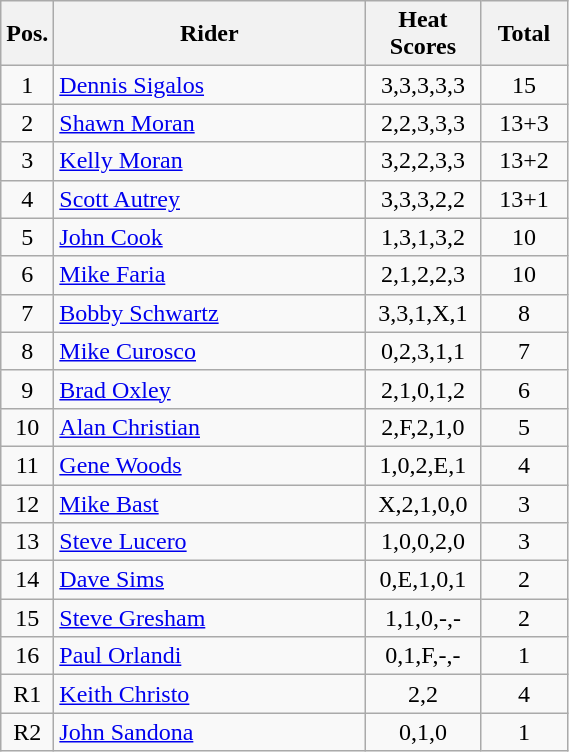<table class=wikitable>
<tr>
<th width=25px>Pos.</th>
<th width=200px>Rider</th>
<th width=70px>Heat Scores</th>
<th width=50px>Total</th>
</tr>
<tr align=center >
<td>1</td>
<td align=left><a href='#'>Dennis Sigalos</a></td>
<td>3,3,3,3,3</td>
<td>15</td>
</tr>
<tr align=center >
<td>2</td>
<td align=left><a href='#'>Shawn Moran</a></td>
<td>2,2,3,3,3</td>
<td>13+3</td>
</tr>
<tr align=center >
<td>3</td>
<td align=left><a href='#'>Kelly Moran</a></td>
<td>3,2,2,3,3</td>
<td>13+2</td>
</tr>
<tr align=center >
<td>4</td>
<td align=left><a href='#'>Scott Autrey</a></td>
<td>3,3,3,2,2</td>
<td>13+1</td>
</tr>
<tr align=center>
<td>5</td>
<td align=left><a href='#'>John Cook</a></td>
<td>1,3,1,3,2</td>
<td>10</td>
</tr>
<tr align=center>
<td>6</td>
<td align=left><a href='#'>Mike Faria</a></td>
<td>2,1,2,2,3</td>
<td>10</td>
</tr>
<tr align=center>
<td>7</td>
<td align=left><a href='#'>Bobby Schwartz</a></td>
<td>3,3,1,X,1</td>
<td>8</td>
</tr>
<tr align=center>
<td>8</td>
<td align=left><a href='#'>Mike Curosco</a></td>
<td>0,2,3,1,1</td>
<td>7</td>
</tr>
<tr align=center>
<td>9</td>
<td align=left><a href='#'>Brad Oxley</a></td>
<td>2,1,0,1,2</td>
<td>6</td>
</tr>
<tr align=center>
<td>10</td>
<td align=left><a href='#'>Alan Christian</a></td>
<td>2,F,2,1,0</td>
<td>5</td>
</tr>
<tr align=center>
<td>11</td>
<td align=left><a href='#'>Gene Woods</a></td>
<td>1,0,2,E,1</td>
<td>4</td>
</tr>
<tr align=center>
<td>12</td>
<td align=left><a href='#'>Mike Bast</a></td>
<td>X,2,1,0,0</td>
<td>3</td>
</tr>
<tr align=center>
<td>13</td>
<td align=left><a href='#'>Steve Lucero</a></td>
<td>1,0,0,2,0</td>
<td>3</td>
</tr>
<tr align=center>
<td>14</td>
<td align=left><a href='#'>Dave Sims</a></td>
<td>0,E,1,0,1</td>
<td>2</td>
</tr>
<tr align=center>
<td>15</td>
<td align=left><a href='#'>Steve Gresham</a></td>
<td>1,1,0,-,-</td>
<td>2</td>
</tr>
<tr align=center>
<td>16</td>
<td align=left><a href='#'>Paul Orlandi</a></td>
<td>0,1,F,-,-</td>
<td>1</td>
</tr>
<tr align=center>
<td>R1</td>
<td align=left><a href='#'>Keith Christo</a></td>
<td>2,2</td>
<td>4</td>
</tr>
<tr align=center>
<td>R2</td>
<td align=left><a href='#'>John Sandona</a></td>
<td>0,1,0</td>
<td>1</td>
</tr>
</table>
